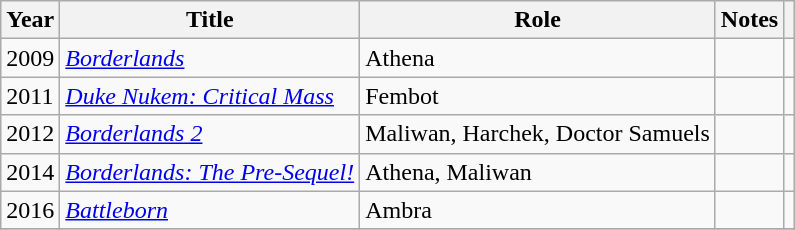<table class="wikitable sortable plainrowheaders">
<tr>
<th>Year</th>
<th>Title</th>
<th>Role</th>
<th class="unsortable">Notes</th>
<th class="unsortable"></th>
</tr>
<tr>
<td>2009</td>
<td><em><a href='#'>Borderlands</a></em></td>
<td>Athena</td>
<td></td>
<td></td>
</tr>
<tr>
<td>2011</td>
<td><em><a href='#'>Duke Nukem: Critical Mass</a></em></td>
<td>Fembot</td>
<td></td>
<td></td>
</tr>
<tr>
<td>2012</td>
<td><em><a href='#'>Borderlands 2</a></em></td>
<td>Maliwan, Harchek, Doctor Samuels</td>
<td></td>
<td></td>
</tr>
<tr>
<td>2014</td>
<td><em><a href='#'>Borderlands: The Pre-Sequel!</a></em></td>
<td>Athena, Maliwan</td>
<td></td>
<td></td>
</tr>
<tr>
<td>2016</td>
<td><em><a href='#'>Battleborn</a></em></td>
<td>Ambra</td>
<td></td>
<td></td>
</tr>
<tr>
</tr>
</table>
